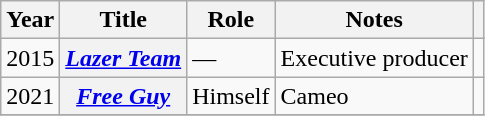<table class="wikitable sortable plainrowheaders">
<tr>
<th scope="col">Year</th>
<th scope="col">Title</th>
<th scope="col">Role</th>
<th scope="col" class="unsortable">Notes</th>
<th scope="col" class="unsortable"></th>
</tr>
<tr>
<td>2015</td>
<th scope="row"><em><a href='#'>Lazer Team</a></em></th>
<td>—</td>
<td>Executive producer</td>
<td style="text-align:center;"></td>
</tr>
<tr>
<td>2021</td>
<th scope="row"><em><a href='#'>Free Guy</a></em></th>
<td>Himself</td>
<td>Cameo</td>
<td style="text-align:center;"></td>
</tr>
<tr>
</tr>
</table>
